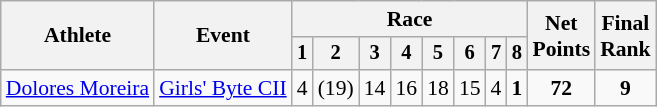<table class="wikitable" style="font-size:90%">
<tr>
<th rowspan="2">Athlete</th>
<th rowspan="2">Event</th>
<th colspan=8>Race</th>
<th rowspan=2>Net<br>Points</th>
<th rowspan=2>Final <br>Rank</th>
</tr>
<tr style="font-size:95%">
<th>1</th>
<th>2</th>
<th>3</th>
<th>4</th>
<th>5</th>
<th>6</th>
<th>7</th>
<th>8</th>
</tr>
<tr align=center>
<td align=left><a href='#'>Dolores Moreira</a></td>
<td align=left><a href='#'>Girls' Byte CII</a></td>
<td>4</td>
<td>(19)</td>
<td>14</td>
<td>16</td>
<td>18</td>
<td>15</td>
<td>4</td>
<td><strong>1</strong></td>
<td><strong>72</strong></td>
<td><strong>9</strong></td>
</tr>
</table>
